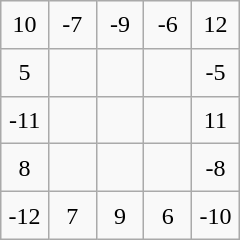<table class="wikitable" style="margin-left:auto;margin-right:auto;text-align:center;width:10em;height:10em;table-layout:fixed;">
<tr>
<td>10</td>
<td>-7</td>
<td>-9</td>
<td>-6</td>
<td>12</td>
</tr>
<tr>
<td>5</td>
<td></td>
<td></td>
<td></td>
<td>-5</td>
</tr>
<tr>
<td>-11</td>
<td></td>
<td></td>
<td></td>
<td>11</td>
</tr>
<tr>
<td>8</td>
<td></td>
<td></td>
<td></td>
<td>-8</td>
</tr>
<tr>
<td>-12</td>
<td>7</td>
<td>9</td>
<td>6</td>
<td>-10</td>
</tr>
</table>
